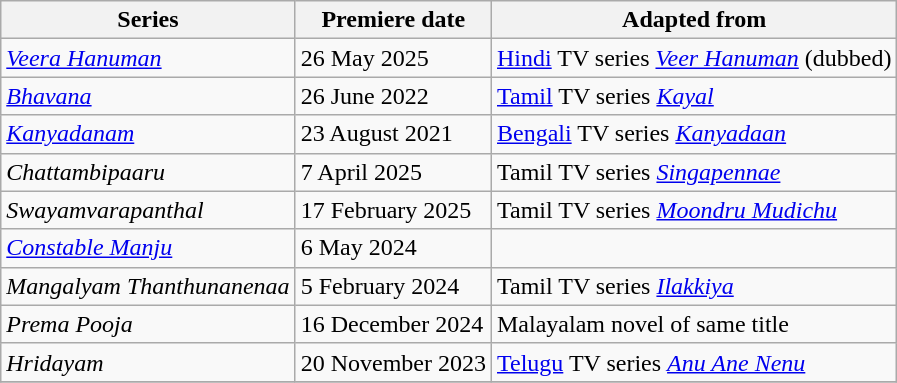<table class="wikitable sortable">
<tr>
<th>Series</th>
<th>Premiere date</th>
<th>Adapted from</th>
</tr>
<tr>
<td><em><a href='#'>Veera Hanuman</a></em></td>
<td>26 May 2025</td>
<td><a href='#'>Hindi</a> TV series <em><a href='#'>Veer Hanuman</a></em> (dubbed)</td>
</tr>
<tr>
<td><em><a href='#'>Bhavana</a></em></td>
<td>26 June 2022</td>
<td><a href='#'>Tamil</a> TV series <em><a href='#'>Kayal</a></em></td>
</tr>
<tr>
<td><em><a href='#'>Kanyadanam</a></em></td>
<td>23 August 2021</td>
<td><a href='#'>Bengali</a> TV series <em><a href='#'>Kanyadaan</a></em></td>
</tr>
<tr>
<td><em>Chattambipaaru</em></td>
<td>7 April 2025</td>
<td>Tamil TV series <em><a href='#'>Singapennae</a></em></td>
</tr>
<tr>
<td><em>Swayamvarapanthal</em></td>
<td>17 February 2025</td>
<td>Tamil TV series <em><a href='#'>Moondru Mudichu</a></em></td>
</tr>
<tr>
<td><em><a href='#'>Constable Manju</a></em></td>
<td>6 May 2024</td>
<td></td>
</tr>
<tr>
<td><em>Mangalyam Thanthunanenaa</em></td>
<td>5 February 2024</td>
<td>Tamil TV series <em><a href='#'>Ilakkiya</a></em></td>
</tr>
<tr>
<td><em>Prema Pooja</em> </td>
<td>16 December 2024</td>
<td>Malayalam novel of same title</td>
</tr>
<tr>
<td><em>Hridayam</em></td>
<td>20 November 2023</td>
<td><a href='#'>Telugu</a> TV series <em><a href='#'>Anu Ane Nenu</a></em></td>
</tr>
<tr>
</tr>
</table>
